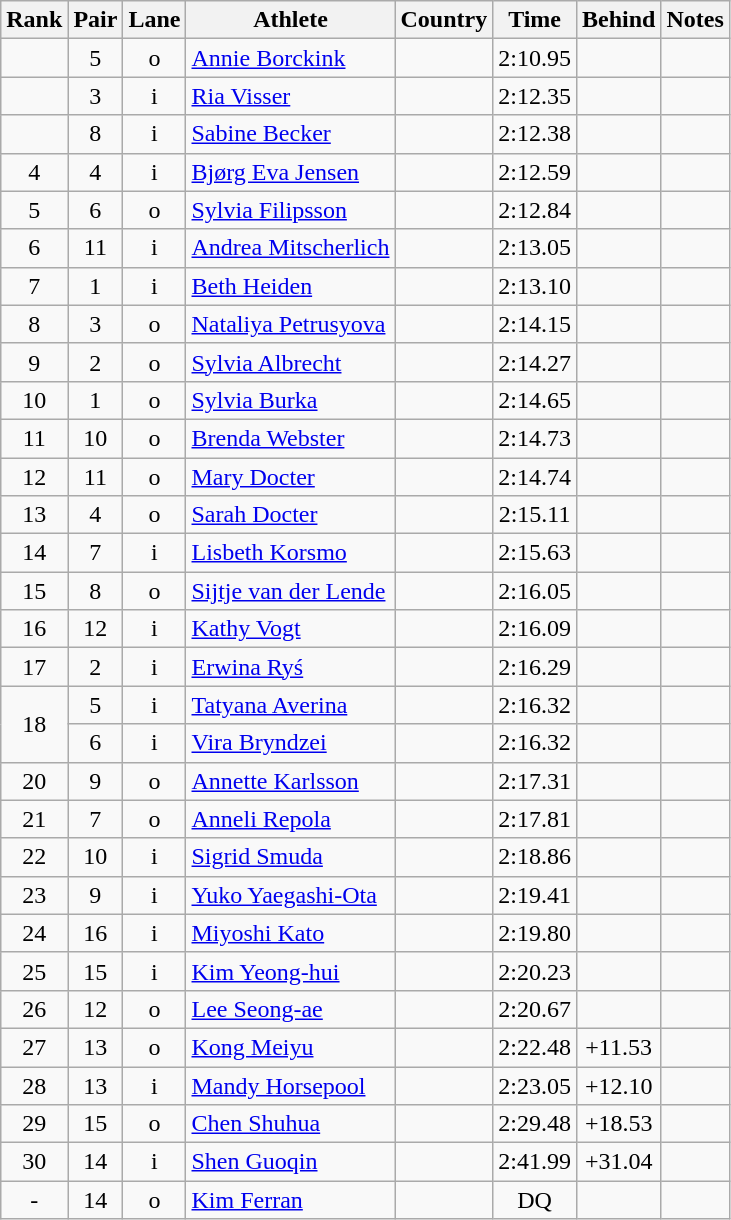<table class="wikitable sortable" style="text-align:center">
<tr>
<th>Rank</th>
<th>Pair</th>
<th>Lane</th>
<th>Athlete</th>
<th>Country</th>
<th>Time</th>
<th>Behind</th>
<th>Notes</th>
</tr>
<tr>
<td></td>
<td>5</td>
<td>o</td>
<td align=left><a href='#'>Annie Borckink</a></td>
<td align=left></td>
<td>2:10.95</td>
<td></td>
<td></td>
</tr>
<tr>
<td></td>
<td>3</td>
<td>i</td>
<td align=left><a href='#'>Ria Visser</a></td>
<td align=left></td>
<td>2:12.35</td>
<td></td>
<td></td>
</tr>
<tr>
<td></td>
<td>8</td>
<td>i</td>
<td align=left><a href='#'>Sabine Becker</a></td>
<td align=left></td>
<td>2:12.38</td>
<td></td>
<td></td>
</tr>
<tr>
<td>4</td>
<td>4</td>
<td>i</td>
<td align=left><a href='#'>Bjørg Eva Jensen</a></td>
<td align=left></td>
<td>2:12.59</td>
<td></td>
<td></td>
</tr>
<tr>
<td>5</td>
<td>6</td>
<td>o</td>
<td align=left><a href='#'>Sylvia Filipsson</a></td>
<td align=left></td>
<td>2:12.84</td>
<td></td>
<td></td>
</tr>
<tr>
<td>6</td>
<td>11</td>
<td>i</td>
<td align=left><a href='#'>Andrea Mitscherlich</a></td>
<td align=left></td>
<td>2:13.05</td>
<td></td>
<td></td>
</tr>
<tr>
<td>7</td>
<td>1</td>
<td>i</td>
<td align=left><a href='#'>Beth Heiden</a></td>
<td align=left></td>
<td>2:13.10</td>
<td></td>
<td></td>
</tr>
<tr>
<td>8</td>
<td>3</td>
<td>o</td>
<td align=left><a href='#'>Nataliya Petrusyova</a></td>
<td align=left></td>
<td>2:14.15</td>
<td></td>
<td></td>
</tr>
<tr>
<td>9</td>
<td>2</td>
<td>o</td>
<td align=left><a href='#'>Sylvia Albrecht</a></td>
<td align=left></td>
<td>2:14.27</td>
<td></td>
<td></td>
</tr>
<tr>
<td>10</td>
<td>1</td>
<td>o</td>
<td align=left><a href='#'>Sylvia Burka</a></td>
<td align=left></td>
<td>2:14.65</td>
<td></td>
<td></td>
</tr>
<tr>
<td>11</td>
<td>10</td>
<td>o</td>
<td align=left><a href='#'>Brenda Webster</a></td>
<td align=left></td>
<td>2:14.73</td>
<td></td>
<td></td>
</tr>
<tr>
<td>12</td>
<td>11</td>
<td>o</td>
<td align=left><a href='#'>Mary Docter</a></td>
<td align=left></td>
<td>2:14.74</td>
<td></td>
<td></td>
</tr>
<tr>
<td>13</td>
<td>4</td>
<td>o</td>
<td align=left><a href='#'>Sarah Docter</a></td>
<td align=left></td>
<td>2:15.11</td>
<td></td>
<td></td>
</tr>
<tr>
<td>14</td>
<td>7</td>
<td>i</td>
<td align=left><a href='#'>Lisbeth Korsmo</a></td>
<td align=left></td>
<td>2:15.63</td>
<td></td>
<td></td>
</tr>
<tr>
<td>15</td>
<td>8</td>
<td>o</td>
<td align=left><a href='#'>Sijtje van der Lende</a></td>
<td align=left></td>
<td>2:16.05</td>
<td></td>
<td></td>
</tr>
<tr>
<td>16</td>
<td>12</td>
<td>i</td>
<td align=left><a href='#'>Kathy Vogt</a></td>
<td align=left></td>
<td>2:16.09</td>
<td></td>
<td></td>
</tr>
<tr>
<td>17</td>
<td>2</td>
<td>i</td>
<td align=left><a href='#'>Erwina Ryś</a></td>
<td align=left></td>
<td>2:16.29</td>
<td></td>
<td></td>
</tr>
<tr>
<td rowspan=2>18</td>
<td>5</td>
<td>i</td>
<td align=left><a href='#'>Tatyana Averina</a></td>
<td align=left></td>
<td>2:16.32</td>
<td></td>
<td></td>
</tr>
<tr>
<td>6</td>
<td>i</td>
<td align=left><a href='#'>Vira Bryndzei</a></td>
<td align=left></td>
<td>2:16.32</td>
<td></td>
<td></td>
</tr>
<tr>
<td>20</td>
<td>9</td>
<td>o</td>
<td align=left><a href='#'>Annette Karlsson</a></td>
<td align=left></td>
<td>2:17.31</td>
<td></td>
<td></td>
</tr>
<tr>
<td>21</td>
<td>7</td>
<td>o</td>
<td align=left><a href='#'>Anneli Repola</a></td>
<td align=left></td>
<td>2:17.81</td>
<td></td>
<td></td>
</tr>
<tr>
<td>22</td>
<td>10</td>
<td>i</td>
<td align=left><a href='#'>Sigrid Smuda</a></td>
<td align=left></td>
<td>2:18.86</td>
<td></td>
<td></td>
</tr>
<tr>
<td>23</td>
<td>9</td>
<td>i</td>
<td align=left><a href='#'>Yuko Yaegashi-Ota</a></td>
<td align=left></td>
<td>2:19.41</td>
<td></td>
<td></td>
</tr>
<tr>
<td>24</td>
<td>16</td>
<td>i</td>
<td align=left><a href='#'>Miyoshi Kato</a></td>
<td align=left></td>
<td>2:19.80</td>
<td></td>
<td></td>
</tr>
<tr>
<td>25</td>
<td>15</td>
<td>i</td>
<td align=left><a href='#'>Kim Yeong-hui</a></td>
<td align=left></td>
<td>2:20.23</td>
<td></td>
<td></td>
</tr>
<tr>
<td>26</td>
<td>12</td>
<td>o</td>
<td align=left><a href='#'>Lee Seong-ae</a></td>
<td align=left></td>
<td>2:20.67</td>
<td></td>
<td></td>
</tr>
<tr>
<td>27</td>
<td>13</td>
<td>o</td>
<td align=left><a href='#'>Kong Meiyu</a></td>
<td align=left></td>
<td>2:22.48</td>
<td>+11.53</td>
<td></td>
</tr>
<tr>
<td>28</td>
<td>13</td>
<td>i</td>
<td align=left><a href='#'>Mandy Horsepool</a></td>
<td align=left></td>
<td>2:23.05</td>
<td>+12.10</td>
<td></td>
</tr>
<tr>
<td>29</td>
<td>15</td>
<td>o</td>
<td align=left><a href='#'>Chen Shuhua</a></td>
<td align=left></td>
<td>2:29.48</td>
<td>+18.53</td>
<td></td>
</tr>
<tr>
<td>30</td>
<td>14</td>
<td>i</td>
<td align=left><a href='#'>Shen Guoqin</a></td>
<td align=left></td>
<td>2:41.99</td>
<td>+31.04</td>
<td></td>
</tr>
<tr>
<td>-</td>
<td>14</td>
<td>o</td>
<td align=left><a href='#'>Kim Ferran</a></td>
<td align=left></td>
<td>DQ</td>
<td></td>
<td></td>
</tr>
</table>
